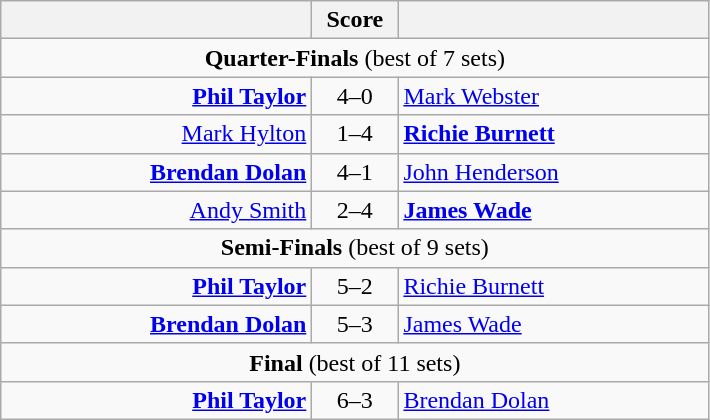<table class=wikitable style="text-align:center">
<tr>
<th width=200></th>
<th width=50>Score</th>
<th width=200></th>
</tr>
<tr align=center>
<td colspan="3"><strong>Quarter-Finals</strong> (best of 7 sets)</td>
</tr>
<tr align=left>
<td align=right><strong><a href='#'>Phil Taylor</a></strong> </td>
<td align=center>4–0</td>
<td> <a href='#'>Mark Webster</a></td>
</tr>
<tr align=left>
<td align=right><a href='#'>Mark Hylton</a> </td>
<td align=center>1–4</td>
<td> <strong><a href='#'>Richie Burnett</a></strong></td>
</tr>
<tr align=left>
<td align=right><strong><a href='#'>Brendan Dolan</a></strong> </td>
<td align=center>4–1</td>
<td> <a href='#'>John Henderson</a></td>
</tr>
<tr align=left>
<td align=right><a href='#'>Andy Smith</a> </td>
<td align=center>2–4</td>
<td> <strong><a href='#'>James Wade</a></strong></td>
</tr>
<tr align=center>
<td colspan="3"><strong>Semi-Finals</strong> (best of 9 sets)</td>
</tr>
<tr align=left>
<td align=right><strong><a href='#'>Phil Taylor</a></strong> </td>
<td align=center>5–2</td>
<td> <a href='#'>Richie Burnett</a></td>
</tr>
<tr align=left>
<td align=right><strong><a href='#'>Brendan Dolan</a></strong> </td>
<td align=center>5–3</td>
<td> <a href='#'>James Wade</a></td>
</tr>
<tr align=center>
<td colspan="3"><strong>Final</strong> (best of 11 sets)</td>
</tr>
<tr align=left>
<td align=right><strong><a href='#'>Phil Taylor</a></strong> </td>
<td align=center>6–3</td>
<td> <a href='#'>Brendan Dolan</a></td>
</tr>
</table>
